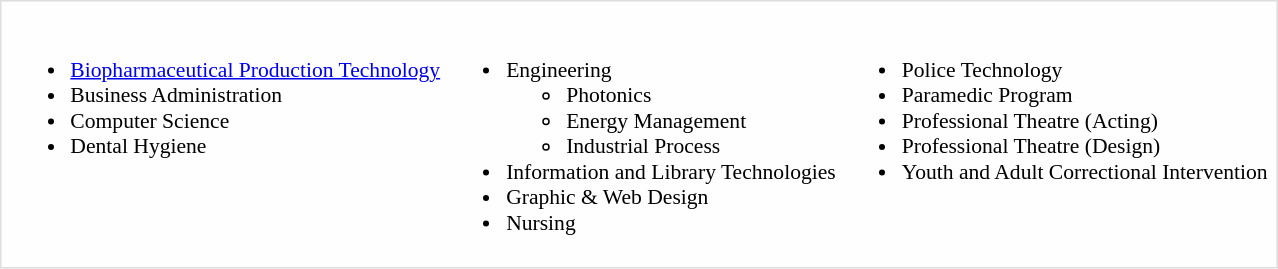<table style="border:1px solid #ddd; background:#fefefe; padding:3px; margin:0; margin:auto;">
<tr style="vertical-align:top; font-size:90%;">
<td><br><ul><li><a href='#'>Biopharmaceutical Production Technology</a></li><li>Business Administration</li><li>Computer Science</li><li>Dental Hygiene</li></ul></td>
<td><br><ul><li>Engineering<ul><li>Photonics</li><li>Energy Management</li><li>Industrial Process</li></ul></li><li>Information and Library Technologies</li><li>Graphic & Web Design</li><li>Nursing</li></ul></td>
<td><br><ul><li>Police Technology</li><li>Paramedic Program</li><li>Professional Theatre (Acting)</li><li>Professional Theatre (Design)</li><li>Youth and Adult Correctional Intervention</li></ul></td>
</tr>
</table>
